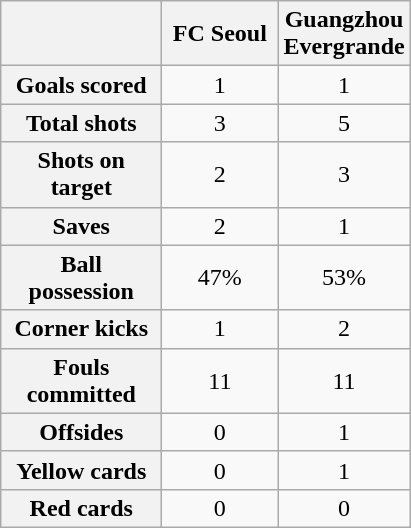<table class="wikitable plainrowheaders" style="text-align: center">
<tr>
<th scope="col" style="width:100px;"></th>
<th scope="col" style="width:70px;">FC Seoul</th>
<th scope="col" style="width:70px;">Guangzhou Evergrande</th>
</tr>
<tr>
<th scope=row>Goals scored</th>
<td>1</td>
<td>1</td>
</tr>
<tr>
<th scope=row>Total shots</th>
<td>3</td>
<td>5</td>
</tr>
<tr>
<th scope=row>Shots on target</th>
<td>2</td>
<td>3</td>
</tr>
<tr>
<th scope=row>Saves</th>
<td>2</td>
<td>1</td>
</tr>
<tr>
<th scope=row>Ball possession</th>
<td>47%</td>
<td>53%</td>
</tr>
<tr>
<th scope=row>Corner kicks</th>
<td>1</td>
<td>2</td>
</tr>
<tr>
<th scope=row>Fouls committed</th>
<td>11</td>
<td>11</td>
</tr>
<tr>
<th scope=row>Offsides</th>
<td>0</td>
<td>1</td>
</tr>
<tr>
<th scope=row>Yellow cards</th>
<td>0</td>
<td>1</td>
</tr>
<tr>
<th scope=row>Red cards</th>
<td>0</td>
<td>0</td>
</tr>
</table>
